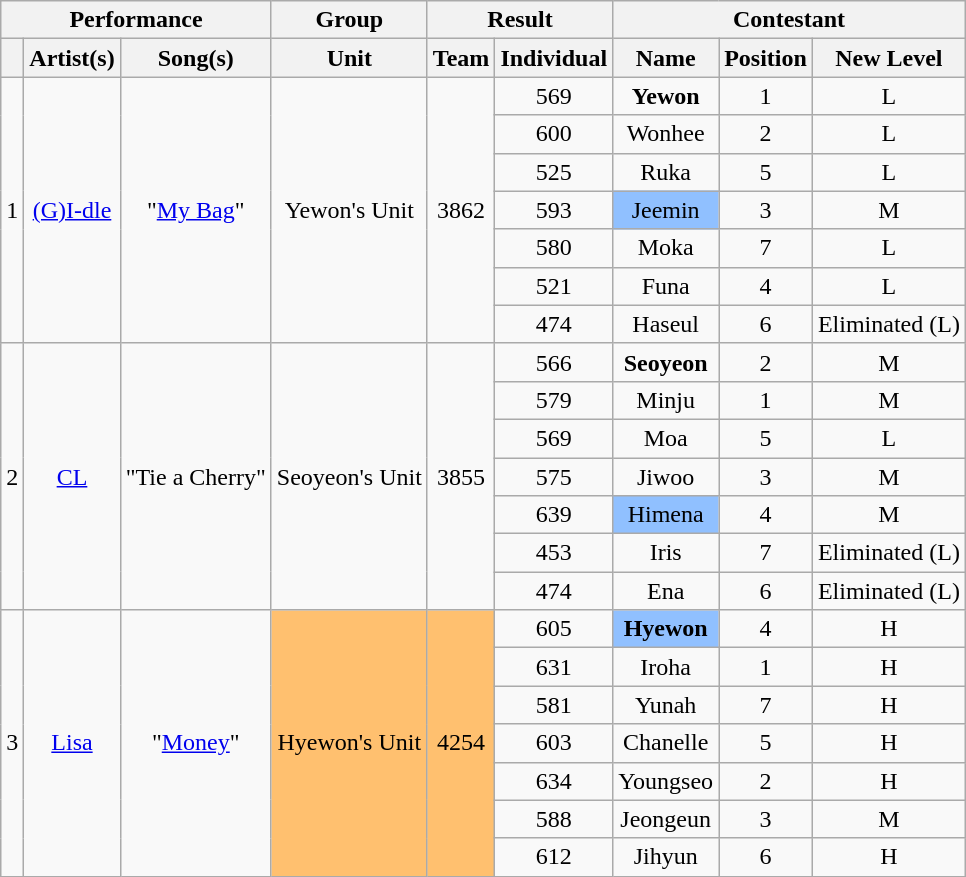<table class="wikitable collapsible" style="text-align:center">
<tr>
<th colspan="3">Performance</th>
<th>Group</th>
<th colspan="2">Result</th>
<th colspan="3">Contestant</th>
</tr>
<tr>
<th></th>
<th>Artist(s)</th>
<th>Song(s)</th>
<th>Unit</th>
<th>Team</th>
<th>Individual</th>
<th>Name</th>
<th>Position</th>
<th>New Level</th>
</tr>
<tr>
<td rowspan="7">1</td>
<td rowspan="7"><a href='#'>(G)I-dle</a></td>
<td rowspan="7">"<a href='#'>My Bag</a>"</td>
<td rowspan="7">Yewon's Unit</td>
<td rowspan="7">3862</td>
<td>569</td>
<td><strong>Yewon</strong></td>
<td>1</td>
<td>L</td>
</tr>
<tr>
<td>600</td>
<td>Wonhee</td>
<td>2</td>
<td>L</td>
</tr>
<tr>
<td>525</td>
<td>Ruka</td>
<td>5</td>
<td>L</td>
</tr>
<tr>
<td>593</td>
<td style="background:#90C0FF">Jeemin</td>
<td>3</td>
<td>M</td>
</tr>
<tr>
<td>580</td>
<td>Moka</td>
<td>7</td>
<td>L</td>
</tr>
<tr>
<td>521</td>
<td>Funa</td>
<td>4</td>
<td>L</td>
</tr>
<tr>
<td>474</td>
<td>Haseul</td>
<td>6</td>
<td>Eliminated (L)</td>
</tr>
<tr>
<td rowspan="7">2</td>
<td rowspan="7"><a href='#'>CL</a></td>
<td rowspan="7">"Tie a Cherry"</td>
<td rowspan="7">Seoyeon's Unit</td>
<td rowspan="7">3855</td>
<td>566</td>
<td><strong>Seoyeon</strong></td>
<td>2</td>
<td>M</td>
</tr>
<tr>
<td>579</td>
<td>Minju</td>
<td>1</td>
<td>M</td>
</tr>
<tr>
<td>569</td>
<td>Moa</td>
<td>5</td>
<td>L</td>
</tr>
<tr>
<td>575</td>
<td>Jiwoo</td>
<td>3</td>
<td>M</td>
</tr>
<tr>
<td>639</td>
<td style="background:#90C0FF">Himena</td>
<td>4</td>
<td>M</td>
</tr>
<tr>
<td>453</td>
<td>Iris</td>
<td>7</td>
<td>Eliminated (L)</td>
</tr>
<tr>
<td>474</td>
<td>Ena</td>
<td>6</td>
<td>Eliminated (L)</td>
</tr>
<tr>
<td rowspan="7">3</td>
<td rowspan="7"><a href='#'>Lisa</a></td>
<td rowspan="7">"<a href='#'>Money</a>"</td>
<td rowspan="7" style="background:#FFC06F">Hyewon's Unit</td>
<td rowspan="7" style="background:#FFC06F">4254</td>
<td>605</td>
<td style="background:#90C0FF"><strong>Hyewon</strong></td>
<td>4</td>
<td>H</td>
</tr>
<tr>
<td>631</td>
<td>Iroha</td>
<td>1</td>
<td>H</td>
</tr>
<tr>
<td>581</td>
<td>Yunah</td>
<td>7</td>
<td>H</td>
</tr>
<tr>
<td>603</td>
<td>Chanelle</td>
<td>5</td>
<td>H</td>
</tr>
<tr>
<td>634</td>
<td>Youngseo</td>
<td>2</td>
<td>H</td>
</tr>
<tr>
<td>588</td>
<td>Jeongeun</td>
<td>3</td>
<td>M</td>
</tr>
<tr>
<td>612</td>
<td>Jihyun</td>
<td>6</td>
<td>H</td>
</tr>
</table>
